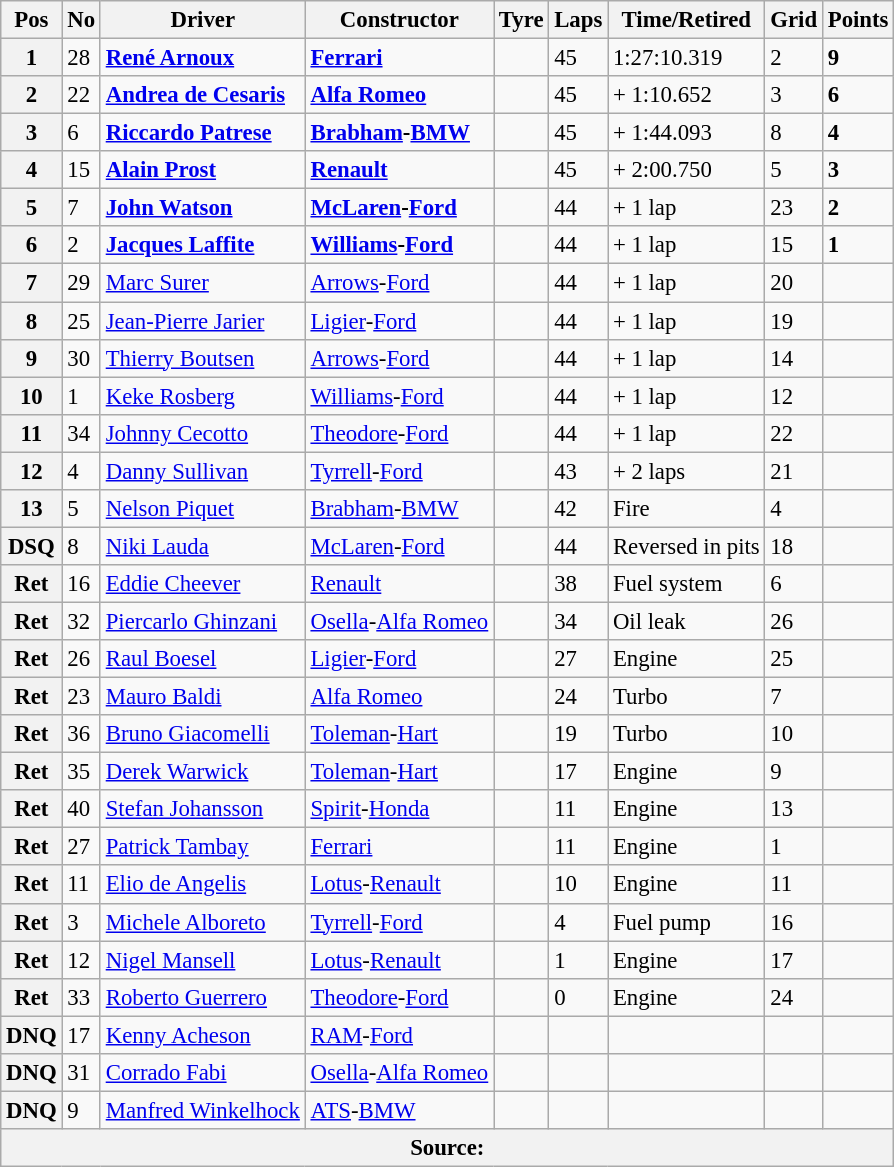<table class="wikitable" style="font-size:95%;">
<tr>
<th>Pos</th>
<th>No</th>
<th>Driver</th>
<th>Constructor</th>
<th>Tyre</th>
<th>Laps</th>
<th>Time/Retired</th>
<th>Grid</th>
<th>Points</th>
</tr>
<tr>
<th>1</th>
<td>28</td>
<td> <strong><a href='#'>René Arnoux</a></strong></td>
<td><strong><a href='#'>Ferrari</a></strong></td>
<td></td>
<td>45</td>
<td>1:27:10.319</td>
<td>2</td>
<td><strong>9</strong></td>
</tr>
<tr>
<th>2</th>
<td>22</td>
<td> <strong><a href='#'>Andrea de Cesaris</a></strong></td>
<td><strong><a href='#'>Alfa Romeo</a></strong></td>
<td></td>
<td>45</td>
<td>+ 1:10.652</td>
<td>3</td>
<td><strong>6</strong></td>
</tr>
<tr>
<th>3</th>
<td>6</td>
<td> <strong><a href='#'>Riccardo Patrese</a></strong></td>
<td><strong><a href='#'>Brabham</a>-<a href='#'>BMW</a></strong></td>
<td></td>
<td>45</td>
<td>+ 1:44.093</td>
<td>8</td>
<td><strong>4</strong></td>
</tr>
<tr>
<th>4</th>
<td>15</td>
<td> <strong><a href='#'>Alain Prost</a></strong></td>
<td><strong><a href='#'>Renault</a></strong></td>
<td></td>
<td>45</td>
<td>+ 2:00.750</td>
<td>5</td>
<td><strong>3</strong></td>
</tr>
<tr>
<th>5</th>
<td>7</td>
<td> <strong><a href='#'>John Watson</a></strong></td>
<td><strong><a href='#'>McLaren</a>-<a href='#'>Ford</a></strong></td>
<td></td>
<td>44</td>
<td>+ 1 lap</td>
<td>23</td>
<td><strong>2</strong></td>
</tr>
<tr>
<th>6</th>
<td>2</td>
<td> <strong><a href='#'>Jacques Laffite</a></strong></td>
<td><strong><a href='#'>Williams</a>-<a href='#'>Ford</a></strong></td>
<td></td>
<td>44</td>
<td>+ 1 lap</td>
<td>15</td>
<td><strong>1</strong></td>
</tr>
<tr>
<th>7</th>
<td>29</td>
<td> <a href='#'>Marc Surer</a></td>
<td><a href='#'>Arrows</a>-<a href='#'>Ford</a></td>
<td></td>
<td>44</td>
<td>+ 1 lap</td>
<td>20</td>
<td> </td>
</tr>
<tr>
<th>8</th>
<td>25</td>
<td> <a href='#'>Jean-Pierre Jarier</a></td>
<td><a href='#'>Ligier</a>-<a href='#'>Ford</a></td>
<td></td>
<td>44</td>
<td>+ 1 lap</td>
<td>19</td>
<td> </td>
</tr>
<tr>
<th>9</th>
<td>30</td>
<td> <a href='#'>Thierry Boutsen</a></td>
<td><a href='#'>Arrows</a>-<a href='#'>Ford</a></td>
<td></td>
<td>44</td>
<td>+ 1 lap</td>
<td>14</td>
<td> </td>
</tr>
<tr>
<th>10</th>
<td>1</td>
<td> <a href='#'>Keke Rosberg</a></td>
<td><a href='#'>Williams</a>-<a href='#'>Ford</a></td>
<td></td>
<td>44</td>
<td>+ 1 lap</td>
<td>12</td>
<td> </td>
</tr>
<tr>
<th>11</th>
<td>34</td>
<td> <a href='#'>Johnny Cecotto</a></td>
<td><a href='#'>Theodore</a>-<a href='#'>Ford</a></td>
<td></td>
<td>44</td>
<td>+ 1 lap</td>
<td>22</td>
<td> </td>
</tr>
<tr>
<th>12</th>
<td>4</td>
<td> <a href='#'>Danny Sullivan</a></td>
<td><a href='#'>Tyrrell</a>-<a href='#'>Ford</a></td>
<td></td>
<td>43</td>
<td>+ 2 laps</td>
<td>21</td>
<td> </td>
</tr>
<tr>
<th>13</th>
<td>5</td>
<td> <a href='#'>Nelson Piquet</a></td>
<td><a href='#'>Brabham</a>-<a href='#'>BMW</a></td>
<td></td>
<td>42</td>
<td>Fire</td>
<td>4</td>
<td> </td>
</tr>
<tr>
<th>DSQ</th>
<td>8</td>
<td> <a href='#'>Niki Lauda</a></td>
<td><a href='#'>McLaren</a>-<a href='#'>Ford</a></td>
<td></td>
<td>44</td>
<td>Reversed in pits</td>
<td>18</td>
<td> </td>
</tr>
<tr>
<th>Ret</th>
<td>16</td>
<td> <a href='#'>Eddie Cheever</a></td>
<td><a href='#'>Renault</a></td>
<td></td>
<td>38</td>
<td>Fuel system</td>
<td>6</td>
<td> </td>
</tr>
<tr>
<th>Ret</th>
<td>32</td>
<td> <a href='#'>Piercarlo Ghinzani</a></td>
<td><a href='#'>Osella</a>-<a href='#'>Alfa Romeo</a></td>
<td></td>
<td>34</td>
<td>Oil leak</td>
<td>26</td>
<td> </td>
</tr>
<tr>
<th>Ret</th>
<td>26</td>
<td> <a href='#'>Raul Boesel</a></td>
<td><a href='#'>Ligier</a>-<a href='#'>Ford</a></td>
<td></td>
<td>27</td>
<td>Engine</td>
<td>25</td>
<td> </td>
</tr>
<tr>
<th>Ret</th>
<td>23</td>
<td> <a href='#'>Mauro Baldi</a></td>
<td><a href='#'>Alfa Romeo</a></td>
<td></td>
<td>24</td>
<td>Turbo</td>
<td>7</td>
<td> </td>
</tr>
<tr>
<th>Ret</th>
<td>36</td>
<td> <a href='#'>Bruno Giacomelli</a></td>
<td><a href='#'>Toleman</a>-<a href='#'>Hart</a></td>
<td></td>
<td>19</td>
<td>Turbo</td>
<td>10</td>
<td> </td>
</tr>
<tr>
<th>Ret</th>
<td>35</td>
<td> <a href='#'>Derek Warwick</a></td>
<td><a href='#'>Toleman</a>-<a href='#'>Hart</a></td>
<td></td>
<td>17</td>
<td>Engine</td>
<td>9</td>
<td> </td>
</tr>
<tr>
<th>Ret</th>
<td>40</td>
<td> <a href='#'>Stefan Johansson</a></td>
<td><a href='#'>Spirit</a>-<a href='#'>Honda</a></td>
<td></td>
<td>11</td>
<td>Engine</td>
<td>13</td>
<td> </td>
</tr>
<tr>
<th>Ret</th>
<td>27</td>
<td> <a href='#'>Patrick Tambay</a></td>
<td><a href='#'>Ferrari</a></td>
<td></td>
<td>11</td>
<td>Engine</td>
<td>1</td>
<td> </td>
</tr>
<tr>
<th>Ret</th>
<td>11</td>
<td> <a href='#'>Elio de Angelis</a></td>
<td><a href='#'>Lotus</a>-<a href='#'>Renault</a></td>
<td></td>
<td>10</td>
<td>Engine</td>
<td>11</td>
<td> </td>
</tr>
<tr>
<th>Ret</th>
<td>3</td>
<td> <a href='#'>Michele Alboreto</a></td>
<td><a href='#'>Tyrrell</a>-<a href='#'>Ford</a></td>
<td></td>
<td>4</td>
<td>Fuel pump</td>
<td>16</td>
<td> </td>
</tr>
<tr>
<th>Ret</th>
<td>12</td>
<td> <a href='#'>Nigel Mansell</a></td>
<td><a href='#'>Lotus</a>-<a href='#'>Renault</a></td>
<td></td>
<td>1</td>
<td>Engine</td>
<td>17</td>
<td> </td>
</tr>
<tr>
<th>Ret</th>
<td>33</td>
<td> <a href='#'>Roberto Guerrero</a></td>
<td><a href='#'>Theodore</a>-<a href='#'>Ford</a></td>
<td></td>
<td>0</td>
<td>Engine</td>
<td>24</td>
<td> </td>
</tr>
<tr>
<th>DNQ</th>
<td>17</td>
<td> <a href='#'>Kenny Acheson</a></td>
<td><a href='#'>RAM</a>-<a href='#'>Ford</a></td>
<td></td>
<td> </td>
<td></td>
<td></td>
<td> </td>
</tr>
<tr>
<th>DNQ</th>
<td>31</td>
<td> <a href='#'>Corrado Fabi</a></td>
<td><a href='#'>Osella</a>-<a href='#'>Alfa Romeo</a></td>
<td></td>
<td> </td>
<td></td>
<td></td>
<td> </td>
</tr>
<tr>
<th>DNQ</th>
<td>9</td>
<td> <a href='#'>Manfred Winkelhock</a></td>
<td><a href='#'>ATS</a>-<a href='#'>BMW</a></td>
<td></td>
<td> </td>
<td> </td>
<td> </td>
<td> </td>
</tr>
<tr>
<th colspan="9" style="text-align: center">Source: </th>
</tr>
</table>
